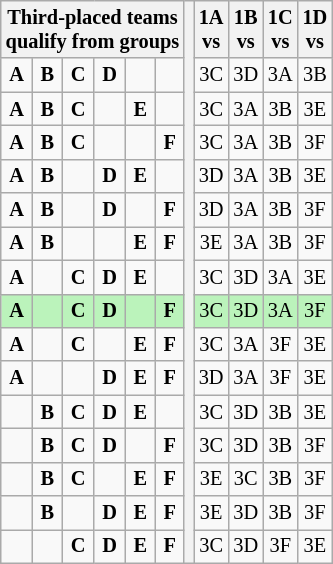<table class="wikitable" style="text-align:center; font-size:85%">
<tr>
<th colspan="6">Third-placed teams<br>qualify from groups</th>
<th rowspan="16"></th>
<th>1A<br>vs</th>
<th>1B<br>vs</th>
<th>1C<br>vs</th>
<th>1D<br>vs</th>
</tr>
<tr>
<td><strong>A</strong></td>
<td><strong>B</strong></td>
<td><strong>C</strong></td>
<td><strong>D</strong></td>
<td></td>
<td></td>
<td>3C</td>
<td>3D</td>
<td>3A</td>
<td>3B</td>
</tr>
<tr>
<td><strong>A</strong></td>
<td><strong>B</strong></td>
<td><strong>C</strong></td>
<td></td>
<td><strong>E</strong></td>
<td></td>
<td>3C</td>
<td>3A</td>
<td>3B</td>
<td>3E</td>
</tr>
<tr>
<td><strong>A</strong></td>
<td><strong>B</strong></td>
<td><strong>C</strong></td>
<td></td>
<td></td>
<td><strong>F</strong></td>
<td>3C</td>
<td>3A</td>
<td>3B</td>
<td>3F</td>
</tr>
<tr>
<td><strong>A</strong></td>
<td><strong>B</strong></td>
<td></td>
<td><strong>D</strong></td>
<td><strong>E</strong></td>
<td></td>
<td>3D</td>
<td>3A</td>
<td>3B</td>
<td>3E</td>
</tr>
<tr>
<td><strong>A</strong></td>
<td><strong>B</strong></td>
<td></td>
<td><strong>D</strong></td>
<td></td>
<td><strong>F</strong></td>
<td>3D</td>
<td>3A</td>
<td>3B</td>
<td>3F</td>
</tr>
<tr>
<td><strong>A</strong></td>
<td><strong>B</strong></td>
<td></td>
<td></td>
<td><strong>E</strong></td>
<td><strong>F</strong></td>
<td>3E</td>
<td>3A</td>
<td>3B</td>
<td>3F</td>
</tr>
<tr>
<td><strong>A</strong></td>
<td></td>
<td><strong>C</strong></td>
<td><strong>D</strong></td>
<td><strong>E</strong></td>
<td></td>
<td>3C</td>
<td>3D</td>
<td>3A</td>
<td>3E</td>
</tr>
<tr bgcolor=#BBF3BB>
<td><strong>A</strong></td>
<td></td>
<td><strong>C</strong></td>
<td><strong>D</strong></td>
<td></td>
<td><strong>F</strong></td>
<td>3C</td>
<td>3D</td>
<td>3A</td>
<td>3F</td>
</tr>
<tr>
<td><strong>A</strong></td>
<td></td>
<td><strong>C</strong></td>
<td></td>
<td><strong>E</strong></td>
<td><strong>F</strong></td>
<td>3C</td>
<td>3A</td>
<td>3F</td>
<td>3E</td>
</tr>
<tr>
<td><strong>A</strong></td>
<td></td>
<td></td>
<td><strong>D</strong></td>
<td><strong>E</strong></td>
<td><strong>F</strong></td>
<td>3D</td>
<td>3A</td>
<td>3F</td>
<td>3E</td>
</tr>
<tr>
<td></td>
<td><strong>B</strong></td>
<td><strong>C</strong></td>
<td><strong>D</strong></td>
<td><strong>E</strong></td>
<td></td>
<td>3C</td>
<td>3D</td>
<td>3B</td>
<td>3E</td>
</tr>
<tr>
<td></td>
<td><strong>B</strong></td>
<td><strong>C</strong></td>
<td><strong>D</strong></td>
<td></td>
<td><strong>F</strong></td>
<td>3C</td>
<td>3D</td>
<td>3B</td>
<td>3F</td>
</tr>
<tr>
<td></td>
<td><strong>B</strong></td>
<td><strong>C</strong></td>
<td></td>
<td><strong>E</strong></td>
<td><strong>F</strong></td>
<td>3E</td>
<td>3C</td>
<td>3B</td>
<td>3F</td>
</tr>
<tr>
<td></td>
<td><strong>B</strong></td>
<td></td>
<td><strong>D</strong></td>
<td><strong>E</strong></td>
<td><strong>F</strong></td>
<td>3E</td>
<td>3D</td>
<td>3B</td>
<td>3F</td>
</tr>
<tr>
<td></td>
<td></td>
<td><strong>C</strong></td>
<td><strong>D</strong></td>
<td><strong>E</strong></td>
<td><strong>F</strong></td>
<td>3C</td>
<td>3D</td>
<td>3F</td>
<td>3E</td>
</tr>
</table>
